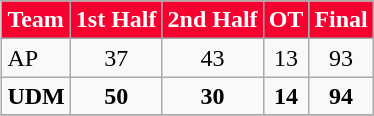<table class="wikitable" align=right>
<tr style="background: #F5002F; color: #FFFFFF">
<td><strong>Team</strong></td>
<td><strong>1st Half</strong></td>
<td><strong>2nd Half</strong></td>
<td><strong>OT</strong></td>
<td><strong>Final</strong></td>
</tr>
<tr>
<td>AP</td>
<td align=center>37</td>
<td align=center>43</td>
<td align=center>13</td>
<td align=center>93</td>
</tr>
<tr>
<td><strong>UDM</strong></td>
<td align=center><strong>50</strong></td>
<td align=center><strong>30</strong></td>
<td align=center><strong>14</strong></td>
<td align=center><strong>94</strong></td>
</tr>
<tr>
</tr>
</table>
